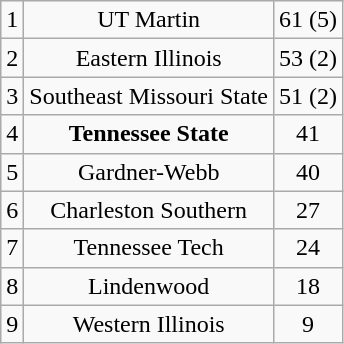<table class="wikitable">
<tr align="center">
<td>1</td>
<td>UT Martin</td>
<td>61 (5)</td>
</tr>
<tr align="center">
<td>2</td>
<td>Eastern Illinois</td>
<td>53 (2)</td>
</tr>
<tr align="center">
<td>3</td>
<td>Southeast Missouri State</td>
<td>51 (2)</td>
</tr>
<tr align="center">
<td>4</td>
<td><strong>Tennessee State</strong></td>
<td>41</td>
</tr>
<tr align="center">
<td>5</td>
<td>Gardner-Webb</td>
<td>40</td>
</tr>
<tr align="center">
<td>6</td>
<td>Charleston Southern</td>
<td>27</td>
</tr>
<tr align="center">
<td>7</td>
<td>Tennessee Tech</td>
<td>24</td>
</tr>
<tr align="center">
<td>8</td>
<td>Lindenwood</td>
<td>18</td>
</tr>
<tr align="center">
<td>9</td>
<td>Western Illinois</td>
<td>9</td>
</tr>
</table>
